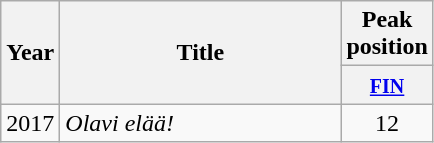<table class="wikitable">
<tr>
<th align="center" rowspan="2">Year</th>
<th align="center" rowspan="2" width="180">Title</th>
<th align="center" colspan="1">Peak position</th>
</tr>
<tr>
<th width="20"><small><a href='#'>FIN</a></small><br></th>
</tr>
<tr>
<td align="center">2017</td>
<td><em>Olavi elää!</em></td>
<td align="center">12<br></td>
</tr>
</table>
